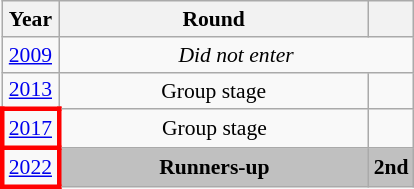<table class="wikitable" style="text-align: center; font-size:90%">
<tr>
<th>Year</th>
<th style="width:200px">Round</th>
<th></th>
</tr>
<tr>
<td><a href='#'>2009</a></td>
<td colspan="2"><em>Did not enter</em></td>
</tr>
<tr>
<td><a href='#'>2013</a></td>
<td>Group stage</td>
<td></td>
</tr>
<tr>
<td style="border: 3px solid red"><a href='#'>2017</a></td>
<td>Group stage</td>
<td></td>
</tr>
<tr>
<td style="border: 3px solid red"><a href='#'>2022</a></td>
<td bgcolor=Silver><strong>Runners-up</strong></td>
<td bgcolor=Silver><strong>2nd</strong></td>
</tr>
</table>
